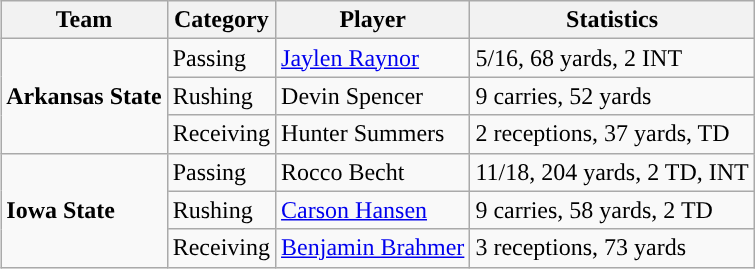<table class="wikitable" style="float: right;">
<tr>
<th>Team</th>
<th>Category</th>
<th>Player</th>
<th>Statistics</th>
</tr>
<tr>
<td rowspan=3><strong>Arkansas State</strong></td>
<td>Passing</td>
<td><a href='#'>Jaylen Raynor</a></td>
<td>5/16, 68 yards, 2 INT</td>
</tr>
<tr>
<td>Rushing</td>
<td>Devin Spencer</td>
<td>9 carries, 52 yards</td>
</tr>
<tr>
<td>Receiving</td>
<td>Hunter Summers</td>
<td>2 receptions, 37 yards, TD</td>
</tr>
<tr>
<td rowspan=3><strong>Iowa State</strong></td>
<td>Passing</td>
<td>Rocco Becht</td>
<td>11/18, 204 yards, 2 TD, INT</td>
</tr>
<tr>
<td>Rushing</td>
<td><a href='#'>Carson Hansen</a></td>
<td>9 carries, 58 yards, 2 TD</td>
</tr>
<tr>
<td>Receiving</td>
<td><a href='#'>Benjamin Brahmer</a></td>
<td>3 receptions, 73 yards</td>
</tr>
</table>
